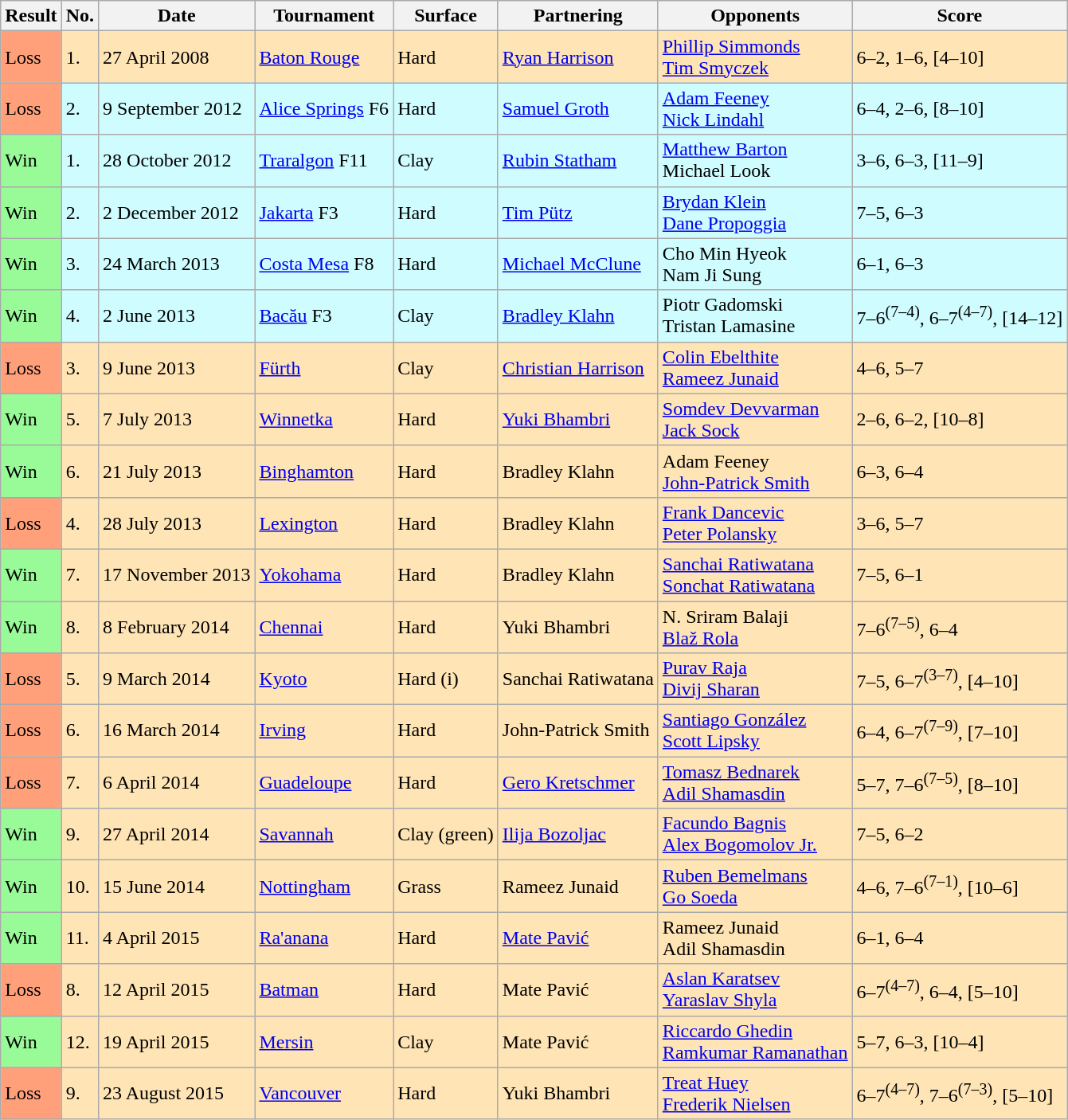<table class="wikitable">
<tr>
<th>Result</th>
<th>No.</th>
<th>Date</th>
<th>Tournament</th>
<th>Surface</th>
<th>Partnering</th>
<th>Opponents</th>
<th>Score</th>
</tr>
<tr style="background:moccasin;">
<td style="background:#ffa07a;">Loss</td>
<td>1.</td>
<td>27 April 2008</td>
<td><a href='#'>Baton Rouge</a></td>
<td>Hard</td>
<td> <a href='#'>Ryan Harrison</a></td>
<td> <a href='#'>Phillip Simmonds</a> <br>  <a href='#'>Tim Smyczek</a></td>
<td>6–2, 1–6, [4–10]</td>
</tr>
<tr style="background:#cffcff;">
<td style="background:#ffa07a;">Loss</td>
<td>2.</td>
<td>9 September 2012</td>
<td><a href='#'>Alice Springs</a> F6</td>
<td>Hard</td>
<td> <a href='#'>Samuel Groth</a></td>
<td> <a href='#'>Adam Feeney</a> <br>  <a href='#'>Nick Lindahl</a></td>
<td>6–4, 2–6, [8–10]</td>
</tr>
<tr style="background:#cffcff;">
<td style="background:#98fb98;">Win</td>
<td>1.</td>
<td>28 October 2012</td>
<td><a href='#'>Traralgon</a> F11</td>
<td>Clay</td>
<td> <a href='#'>Rubin Statham</a></td>
<td> <a href='#'>Matthew Barton</a> <br>  Michael Look</td>
<td>3–6, 6–3, [11–9]</td>
</tr>
<tr style="background:#cffcff;">
<td style="background:#98fb98;">Win</td>
<td>2.</td>
<td>2 December 2012</td>
<td><a href='#'>Jakarta</a> F3</td>
<td>Hard</td>
<td> <a href='#'>Tim Pütz</a></td>
<td> <a href='#'>Brydan Klein</a> <br>  <a href='#'>Dane Propoggia</a></td>
<td>7–5, 6–3</td>
</tr>
<tr style="background:#cffcff;">
<td style="background:#98fb98;">Win</td>
<td>3.</td>
<td>24 March 2013</td>
<td><a href='#'>Costa Mesa</a> F8</td>
<td>Hard</td>
<td> <a href='#'>Michael McClune</a></td>
<td> Cho Min Hyeok <br>  Nam Ji Sung</td>
<td>6–1, 6–3</td>
</tr>
<tr style="background:#cffcff;">
<td style="background:#98fb98;">Win</td>
<td>4.</td>
<td>2 June 2013</td>
<td><a href='#'>Bacău</a> F3</td>
<td>Clay</td>
<td> <a href='#'>Bradley Klahn</a></td>
<td> Piotr Gadomski <br>  Tristan Lamasine</td>
<td>7–6<sup>(7–4)</sup>, 6–7<sup>(4–7)</sup>, [14–12]</td>
</tr>
<tr style="background:moccasin;">
<td style="background:#ffa07a;">Loss</td>
<td>3.</td>
<td>9 June 2013</td>
<td><a href='#'>Fürth</a></td>
<td>Clay</td>
<td> <a href='#'>Christian Harrison</a></td>
<td> <a href='#'>Colin Ebelthite</a> <br>  <a href='#'>Rameez Junaid</a></td>
<td>4–6, 5–7</td>
</tr>
<tr style="background:moccasin;">
<td style="background:#98fb98;">Win</td>
<td>5.</td>
<td>7 July 2013</td>
<td><a href='#'>Winnetka</a></td>
<td>Hard</td>
<td> <a href='#'>Yuki Bhambri</a></td>
<td> <a href='#'>Somdev Devvarman</a> <br>  <a href='#'>Jack Sock</a></td>
<td>2–6, 6–2, [10–8]</td>
</tr>
<tr style="background:moccasin;">
<td style="background:#98fb98;">Win</td>
<td>6.</td>
<td>21 July 2013</td>
<td><a href='#'>Binghamton</a></td>
<td>Hard</td>
<td> Bradley Klahn</td>
<td> Adam Feeney <br>  <a href='#'>John-Patrick Smith</a></td>
<td>6–3, 6–4</td>
</tr>
<tr style="background:moccasin;">
<td style="background:#ffa07a;">Loss</td>
<td>4.</td>
<td>28 July 2013</td>
<td><a href='#'>Lexington</a></td>
<td>Hard</td>
<td> Bradley Klahn</td>
<td> <a href='#'>Frank Dancevic</a> <br>  <a href='#'>Peter Polansky</a></td>
<td>3–6, 5–7</td>
</tr>
<tr style="background:moccasin;">
<td style="background:#98fb98;">Win</td>
<td>7.</td>
<td>17 November 2013</td>
<td><a href='#'>Yokohama</a></td>
<td>Hard</td>
<td> Bradley Klahn</td>
<td> <a href='#'>Sanchai Ratiwatana</a> <br>  <a href='#'>Sonchat Ratiwatana</a></td>
<td>7–5, 6–1</td>
</tr>
<tr style="background:moccasin;">
<td style="background:#98fb98;">Win</td>
<td>8.</td>
<td>8 February 2014</td>
<td><a href='#'>Chennai</a></td>
<td>Hard</td>
<td> Yuki Bhambri</td>
<td> N. Sriram Balaji <br>  <a href='#'>Blaž Rola</a></td>
<td>7–6<sup>(7–5)</sup>, 6–4</td>
</tr>
<tr style="background:moccasin;">
<td style="background:#ffa07a;">Loss</td>
<td>5.</td>
<td>9 March 2014</td>
<td><a href='#'>Kyoto</a></td>
<td>Hard (i)</td>
<td> Sanchai Ratiwatana</td>
<td> <a href='#'>Purav Raja</a> <br>  <a href='#'>Divij Sharan</a></td>
<td>7–5, 6–7<sup>(3–7)</sup>, [4–10]</td>
</tr>
<tr style="background:moccasin;">
<td style="background:#ffa07a;">Loss</td>
<td>6.</td>
<td>16 March 2014</td>
<td><a href='#'>Irving</a></td>
<td>Hard</td>
<td> John-Patrick Smith</td>
<td> <a href='#'>Santiago González</a> <br>  <a href='#'>Scott Lipsky</a></td>
<td>6–4, 6–7<sup>(7–9)</sup>, [7–10]</td>
</tr>
<tr style="background:moccasin;">
<td style="background:#ffa07a;">Loss</td>
<td>7.</td>
<td>6 April 2014</td>
<td><a href='#'>Guadeloupe</a></td>
<td>Hard</td>
<td> <a href='#'>Gero Kretschmer</a></td>
<td> <a href='#'>Tomasz Bednarek</a> <br>  <a href='#'>Adil Shamasdin</a></td>
<td>5–7, 7–6<sup>(7–5)</sup>, [8–10]</td>
</tr>
<tr style="background:moccasin;">
<td style="background:#98fb98;">Win</td>
<td>9.</td>
<td>27 April 2014</td>
<td><a href='#'>Savannah</a></td>
<td>Clay (green)</td>
<td> <a href='#'>Ilija Bozoljac</a></td>
<td> <a href='#'>Facundo Bagnis</a> <br>  <a href='#'>Alex Bogomolov Jr.</a></td>
<td>7–5, 6–2</td>
</tr>
<tr style="background:moccasin;">
<td style="background:#98fb98;">Win</td>
<td>10.</td>
<td>15 June 2014</td>
<td><a href='#'>Nottingham</a></td>
<td>Grass</td>
<td> Rameez Junaid</td>
<td> <a href='#'>Ruben Bemelmans</a> <br>  <a href='#'>Go Soeda</a></td>
<td>4–6, 7–6<sup>(7–1)</sup>, [10–6]</td>
</tr>
<tr style="background:moccasin;">
<td style="background:#98fb98;">Win</td>
<td>11.</td>
<td>4 April 2015</td>
<td><a href='#'>Ra'anana</a></td>
<td>Hard</td>
<td> <a href='#'>Mate Pavić</a></td>
<td> Rameez Junaid <br>  Adil Shamasdin</td>
<td>6–1, 6–4</td>
</tr>
<tr style="background:moccasin;">
<td style="background:#ffa07a;">Loss</td>
<td>8.</td>
<td>12 April 2015</td>
<td><a href='#'>Batman</a></td>
<td>Hard</td>
<td> Mate Pavić</td>
<td> <a href='#'>Aslan Karatsev</a> <br>  <a href='#'>Yaraslav Shyla</a></td>
<td>6–7<sup>(4–7)</sup>, 6–4, [5–10]</td>
</tr>
<tr style="background:moccasin;">
<td style="background:#98fb98;">Win</td>
<td>12.</td>
<td>19 April 2015</td>
<td><a href='#'>Mersin</a></td>
<td>Clay</td>
<td> Mate Pavić</td>
<td> <a href='#'>Riccardo Ghedin</a> <br>  <a href='#'>Ramkumar Ramanathan</a></td>
<td>5–7, 6–3, [10–4]</td>
</tr>
<tr style="background:moccasin;">
<td style="background:#ffa07a;">Loss</td>
<td>9.</td>
<td>23 August 2015</td>
<td><a href='#'>Vancouver</a></td>
<td>Hard</td>
<td> Yuki Bhambri</td>
<td> <a href='#'>Treat Huey</a> <br>  <a href='#'>Frederik Nielsen</a></td>
<td>6–7<sup>(4–7)</sup>, 7–6<sup>(7–3)</sup>, [5–10]</td>
</tr>
</table>
